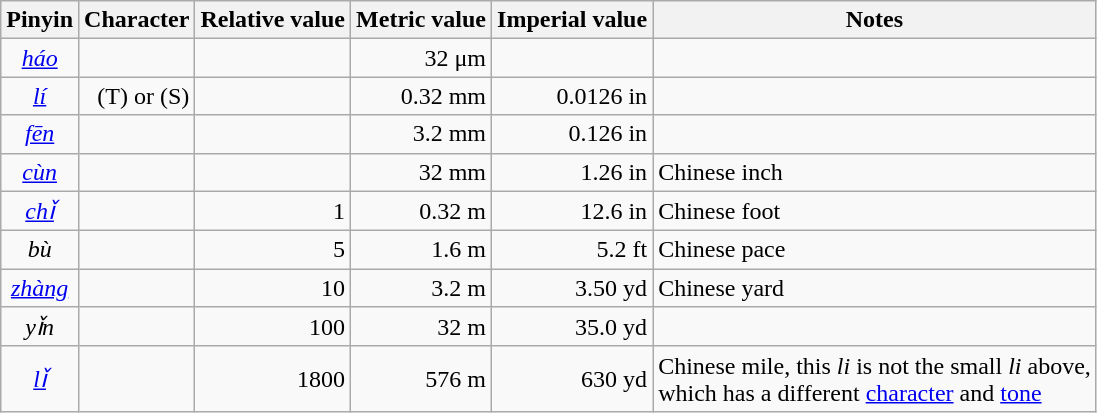<table class="wikitable">
<tr>
<th>Pinyin</th>
<th>Character</th>
<th>Relative value</th>
<th>Metric value</th>
<th>Imperial value</th>
<th>Notes</th>
</tr>
<tr>
<td align=center><em><a href='#'>háo</a> </em></td>
<td align=right></td>
<td align=right></td>
<td align=right>32 μm</td>
<td align=right></td>
<td align=right></td>
</tr>
<tr>
<td align=center><em><a href='#'>lí</a></em></td>
<td align=right> (T) or  (S)</td>
<td align=right></td>
<td align=right>0.32 mm</td>
<td align=right>0.0126 in</td>
<td align=right></td>
</tr>
<tr>
<td align=center><em><a href='#'>fēn</a></em></td>
<td align=right></td>
<td align=right></td>
<td align=right>3.2 mm</td>
<td align=right>0.126 in</td>
<td align=right></td>
</tr>
<tr>
<td align=center><em><a href='#'>cùn</a></em></td>
<td align=right></td>
<td align=right></td>
<td align=right>32 mm</td>
<td align=right>1.26 in</td>
<td align=left>Chinese inch</td>
</tr>
<tr>
<td align=center><em><a href='#'>chǐ</a></em></td>
<td align=right></td>
<td align=right>1</td>
<td align=right>0.32 m</td>
<td align=right>12.6 in</td>
<td align=left>Chinese foot</td>
</tr>
<tr>
<td align=center><em>bù</em></td>
<td align=right></td>
<td align=right>5</td>
<td align=right>1.6 m</td>
<td align=right>5.2 ft</td>
<td align=left>Chinese pace</td>
</tr>
<tr>
<td align=center><em><a href='#'>zhàng</a></em></td>
<td align=right></td>
<td align=right>10</td>
<td align=right>3.2 m</td>
<td align=right>3.50 yd</td>
<td align=left>Chinese yard</td>
</tr>
<tr>
<td align=center><em>yǐn</em></td>
<td align=right></td>
<td align=right>100</td>
<td align=right>32 m</td>
<td align=right>35.0 yd</td>
<td align=right></td>
</tr>
<tr>
<td align=center><em><a href='#'>lǐ</a></em></td>
<td align=right></td>
<td align=right>1800</td>
<td align=right>576 m</td>
<td align=right>630 yd</td>
<td align=left>Chinese mile, this <em>li</em> is not the small <em>li</em> above,<br> which has a different <a href='#'>character</a> and <a href='#'>tone</a></td>
</tr>
</table>
